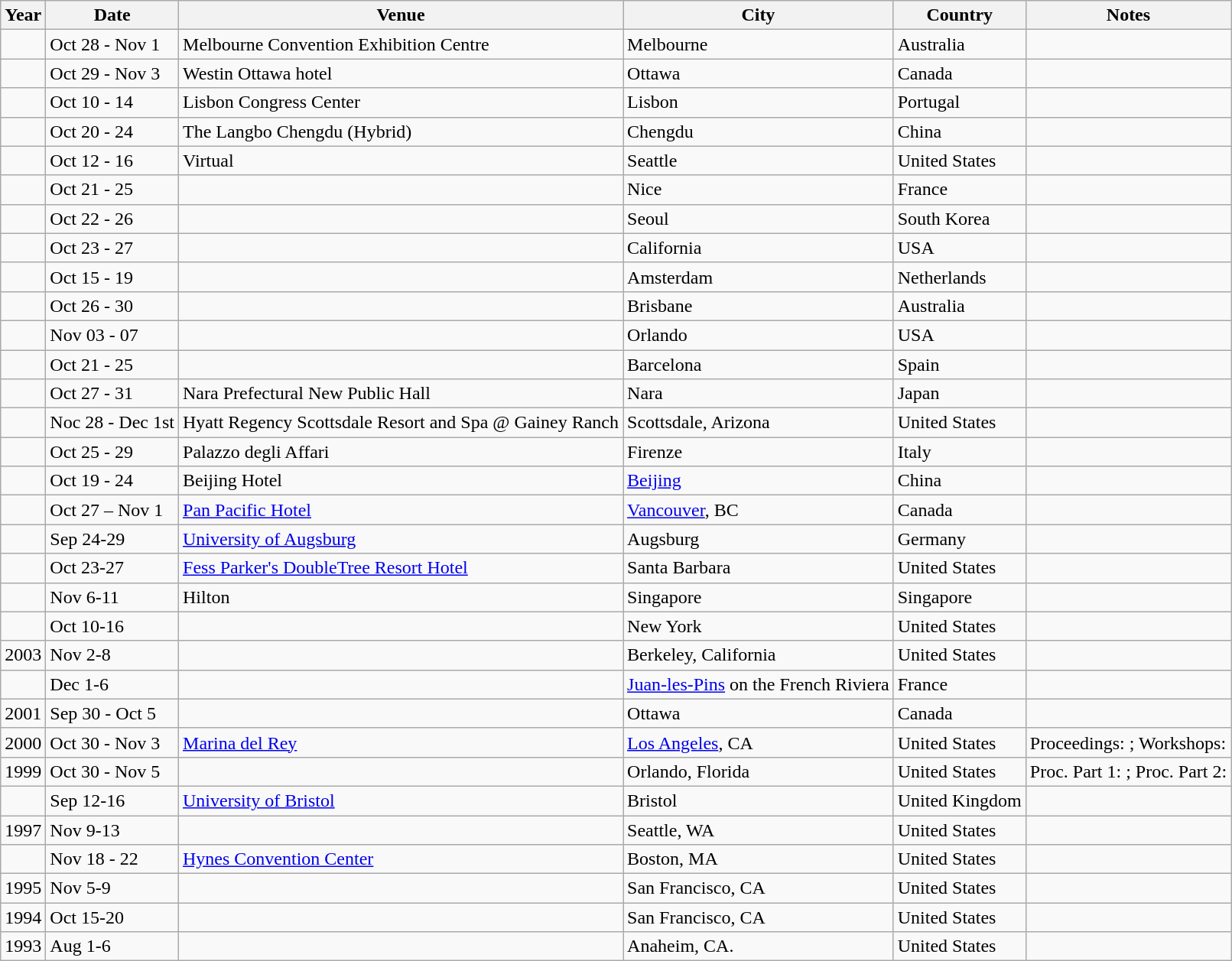<table class="wikitable">
<tr>
<th>Year</th>
<th>Date</th>
<th>Venue</th>
<th>City</th>
<th>Country</th>
<th>Notes</th>
</tr>
<tr>
<td></td>
<td>Oct 28 - Nov 1</td>
<td>Melbourne Convention Exhibition Centre</td>
<td>Melbourne</td>
<td>Australia</td>
<td></td>
</tr>
<tr>
<td></td>
<td>Oct 29 - Nov 3</td>
<td>Westin Ottawa hotel</td>
<td>Ottawa</td>
<td>Canada</td>
<td></td>
</tr>
<tr>
<td></td>
<td>Oct 10 - 14</td>
<td>Lisbon Congress Center</td>
<td>Lisbon</td>
<td>Portugal</td>
<td></td>
</tr>
<tr>
<td></td>
<td>Oct 20 - 24</td>
<td>The Langbo Chengdu (Hybrid)</td>
<td>Chengdu</td>
<td>China</td>
<td></td>
</tr>
<tr>
<td></td>
<td>Oct 12 - 16</td>
<td>Virtual</td>
<td>Seattle</td>
<td>United States</td>
<td></td>
</tr>
<tr>
<td></td>
<td>Oct 21 - 25</td>
<td></td>
<td>Nice</td>
<td>France</td>
<td></td>
</tr>
<tr>
<td></td>
<td>Oct 22 - 26</td>
<td></td>
<td>Seoul</td>
<td>South Korea</td>
<td></td>
</tr>
<tr>
<td></td>
<td>Oct 23 - 27</td>
<td></td>
<td>California</td>
<td>USA</td>
<td></td>
</tr>
<tr>
<td></td>
<td>Oct 15 - 19</td>
<td></td>
<td>Amsterdam</td>
<td>Netherlands</td>
<td></td>
</tr>
<tr>
<td></td>
<td>Oct 26 - 30</td>
<td></td>
<td>Brisbane</td>
<td>Australia</td>
<td></td>
</tr>
<tr>
<td></td>
<td>Nov 03 - 07</td>
<td></td>
<td>Orlando</td>
<td>USA</td>
<td></td>
</tr>
<tr>
<td></td>
<td>Oct 21 - 25</td>
<td></td>
<td>Barcelona</td>
<td>Spain</td>
<td></td>
</tr>
<tr>
<td></td>
<td>Oct 27 - 31</td>
<td>Nara Prefectural New Public Hall</td>
<td>Nara</td>
<td>Japan</td>
<td></td>
</tr>
<tr>
<td> </td>
<td>Noc 28 - Dec 1st</td>
<td>Hyatt Regency Scottsdale Resort and Spa @ Gainey Ranch</td>
<td>Scottsdale, Arizona</td>
<td>United States</td>
<td></td>
</tr>
<tr>
<td></td>
<td>Oct 25 - 29</td>
<td>Palazzo degli Affari</td>
<td>Firenze</td>
<td>Italy</td>
<td></td>
</tr>
<tr>
<td></td>
<td>Oct 19 - 24</td>
<td>Beijing Hotel</td>
<td><a href='#'>Beijing</a></td>
<td>China</td>
<td></td>
</tr>
<tr>
<td></td>
<td>Oct 27 – Nov 1</td>
<td><a href='#'>Pan Pacific Hotel</a></td>
<td><a href='#'>Vancouver</a>, BC</td>
<td>Canada</td>
<td></td>
</tr>
<tr>
<td></td>
<td>Sep 24-29</td>
<td><a href='#'>University of Augsburg</a></td>
<td>Augsburg</td>
<td>Germany</td>
<td></td>
</tr>
<tr>
<td></td>
<td>Oct 23-27</td>
<td><a href='#'>Fess Parker's DoubleTree Resort Hotel</a></td>
<td>Santa Barbara</td>
<td>United States</td>
<td></td>
</tr>
<tr>
<td></td>
<td>Nov 6-11</td>
<td>Hilton</td>
<td>Singapore</td>
<td>Singapore</td>
<td></td>
</tr>
<tr>
<td></td>
<td>Oct 10-16</td>
<td></td>
<td>New York</td>
<td>United States</td>
<td></td>
</tr>
<tr>
<td>2003</td>
<td>Nov 2-8</td>
<td></td>
<td>Berkeley, California</td>
<td>United States</td>
<td></td>
</tr>
<tr>
<td></td>
<td>Dec 1-6</td>
<td></td>
<td><a href='#'>Juan-les-Pins</a> on the French Riviera</td>
<td>France</td>
<td></td>
</tr>
<tr>
<td>2001</td>
<td>Sep 30 - Oct 5</td>
<td></td>
<td>Ottawa</td>
<td>Canada</td>
<td></td>
</tr>
<tr>
<td>2000</td>
<td>Oct 30 - Nov 3</td>
<td><a href='#'>Marina del Rey</a></td>
<td><a href='#'>Los Angeles</a>, CA</td>
<td>United States</td>
<td>Proceedings: ; Workshops: </td>
</tr>
<tr>
<td>1999</td>
<td>Oct 30 - Nov 5</td>
<td></td>
<td>Orlando, Florida</td>
<td>United States</td>
<td>Proc. Part 1: ; Proc. Part 2: </td>
</tr>
<tr>
<td></td>
<td>Sep 12-16</td>
<td><a href='#'>University of Bristol</a></td>
<td>Bristol</td>
<td>United Kingdom</td>
<td></td>
</tr>
<tr>
<td>1997</td>
<td>Nov 9-13</td>
<td></td>
<td>Seattle, WA</td>
<td>United States</td>
<td></td>
</tr>
<tr>
<td></td>
<td>Nov 18 - 22</td>
<td><a href='#'>Hynes Convention Center</a></td>
<td>Boston, MA</td>
<td>United States</td>
<td></td>
</tr>
<tr>
<td>1995</td>
<td>Nov 5-9</td>
<td></td>
<td>San Francisco, CA</td>
<td>United States</td>
<td></td>
</tr>
<tr>
<td>1994</td>
<td>Oct 15-20</td>
<td></td>
<td>San Francisco, CA</td>
<td>United States</td>
<td></td>
</tr>
<tr>
<td>1993</td>
<td>Aug 1-6</td>
<td></td>
<td>Anaheim, CA.</td>
<td>United States</td>
<td></td>
</tr>
</table>
